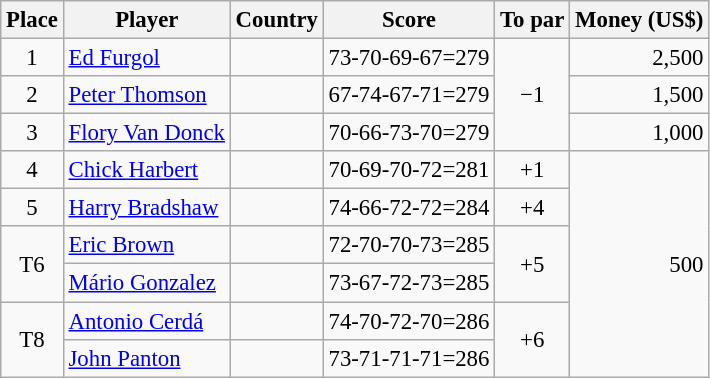<table class="wikitable" style="font-size:95%;">
<tr>
<th>Place</th>
<th>Player</th>
<th>Country</th>
<th>Score</th>
<th>To par</th>
<th>Money (US$)</th>
</tr>
<tr>
<td align=center>1</td>
<td><a href='#'>Ed Furgol</a></td>
<td></td>
<td>73-70-69-67=279</td>
<td align=center rowspan=3>−1</td>
<td align=right>2,500</td>
</tr>
<tr>
<td align=center>2</td>
<td><a href='#'>Peter Thomson</a></td>
<td></td>
<td>67-74-67-71=279</td>
<td align=right>1,500</td>
</tr>
<tr>
<td align=center>3</td>
<td><a href='#'>Flory Van Donck</a></td>
<td></td>
<td>70-66-73-70=279</td>
<td align=right>1,000</td>
</tr>
<tr>
<td align=center>4</td>
<td><a href='#'>Chick Harbert</a></td>
<td></td>
<td>70-69-70-72=281</td>
<td align=center>+1</td>
<td rowspan=6 align=right>500</td>
</tr>
<tr>
<td align=center>5</td>
<td><a href='#'>Harry Bradshaw</a></td>
<td></td>
<td>74-66-72-72=284</td>
<td align=center>+4</td>
</tr>
<tr>
<td rowspan=2 align=center>T6</td>
<td><a href='#'>Eric Brown</a></td>
<td></td>
<td>72-70-70-73=285</td>
<td rowspan=2 align=center>+5</td>
</tr>
<tr>
<td><a href='#'>Mário Gonzalez</a></td>
<td></td>
<td>73-67-72-73=285</td>
</tr>
<tr>
<td rowspan=2 align=center>T8</td>
<td><a href='#'>Antonio Cerdá</a></td>
<td></td>
<td>74-70-72-70=286</td>
<td rowspan=2 align=center>+6</td>
</tr>
<tr>
<td [John Panton (golfer)><a href='#'>John Panton</a></td>
<td></td>
<td>73-71-71-71=286</td>
</tr>
</table>
